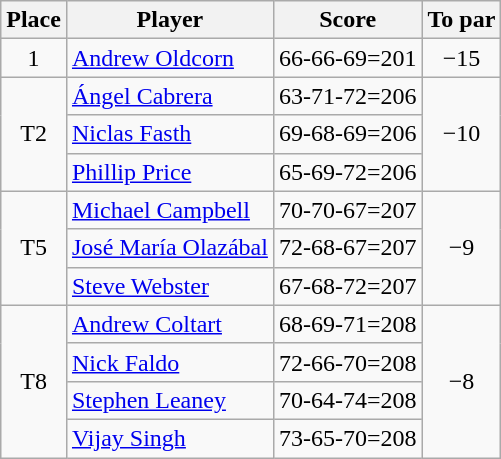<table class="wikitable">
<tr>
<th>Place</th>
<th>Player</th>
<th>Score</th>
<th>To par</th>
</tr>
<tr>
<td align=center>1</td>
<td> <a href='#'>Andrew Oldcorn</a></td>
<td align=center>66-66-69=201</td>
<td align=center>−15</td>
</tr>
<tr>
<td rowspan="3" align=center>T2</td>
<td> <a href='#'>Ángel Cabrera</a></td>
<td align=center>63-71-72=206</td>
<td rowspan="3" align=center>−10</td>
</tr>
<tr>
<td> <a href='#'>Niclas Fasth</a></td>
<td align=center>69-68-69=206</td>
</tr>
<tr>
<td> <a href='#'>Phillip Price</a></td>
<td align=center>65-69-72=206</td>
</tr>
<tr>
<td rowspan="3" align=center>T5</td>
<td> <a href='#'>Michael Campbell</a></td>
<td align=center>70-70-67=207</td>
<td rowspan="3" align=center>−9</td>
</tr>
<tr>
<td> <a href='#'>José María Olazábal</a></td>
<td align=center>72-68-67=207</td>
</tr>
<tr>
<td> <a href='#'>Steve Webster</a></td>
<td align=center>67-68-72=207</td>
</tr>
<tr>
<td rowspan="4" align=center>T8</td>
<td> <a href='#'>Andrew Coltart</a></td>
<td align=center>68-69-71=208</td>
<td rowspan="4" align=center>−8</td>
</tr>
<tr>
<td> <a href='#'>Nick Faldo</a></td>
<td align=center>72-66-70=208</td>
</tr>
<tr>
<td> <a href='#'>Stephen Leaney</a></td>
<td align=center>70-64-74=208</td>
</tr>
<tr>
<td> <a href='#'>Vijay Singh</a></td>
<td align=center>73-65-70=208</td>
</tr>
</table>
